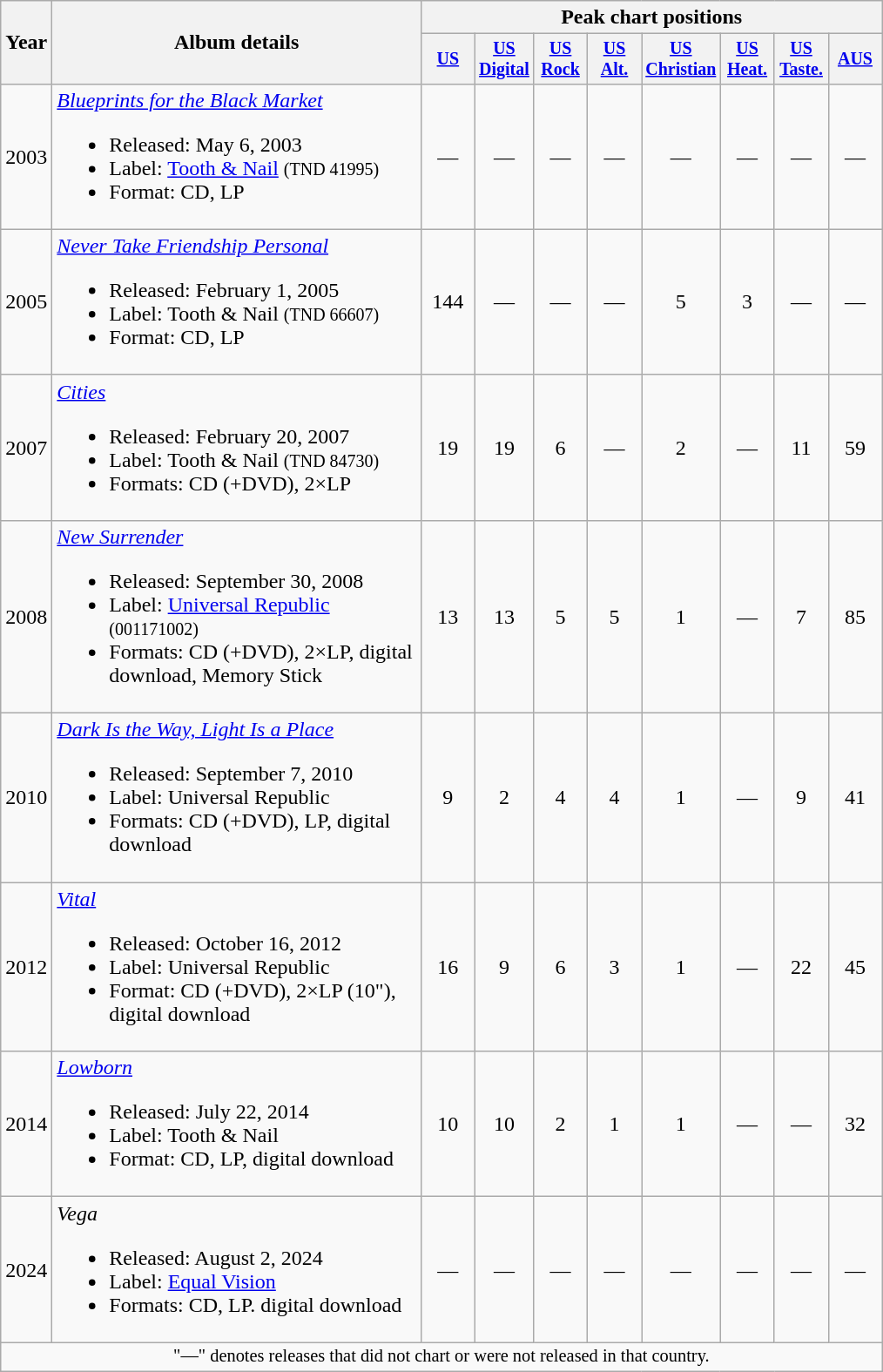<table class="wikitable" style="text-align:center;">
<tr>
<th rowspan="2">Year</th>
<th rowspan="2" style="width:275px;">Album details</th>
<th colspan="8">Peak chart positions</th>
</tr>
<tr style="font-size:smaller;">
<th style="width:35px;"><a href='#'>US</a><br></th>
<th style="width:35px;"><a href='#'>US<br>Digital</a></th>
<th style="width:35px;"><a href='#'>US<br>Rock</a></th>
<th style="width:35px;"><a href='#'>US<br>Alt.</a></th>
<th style="width:35px;"><a href='#'>US<br>Christian</a></th>
<th style="width:35px;"><a href='#'>US<br>Heat.</a><br></th>
<th style="width:35px;"><a href='#'>US<br>Taste.</a></th>
<th style="width:35px;"><a href='#'>AUS</a><br></th>
</tr>
<tr>
<td>2003</td>
<td style="text-align:left;"><em><a href='#'>Blueprints for the Black Market</a></em><br><ul><li>Released: May 6, 2003</li><li>Label: <a href='#'>Tooth & Nail</a> <small>(TND 41995)</small></li><li>Format: CD, LP</li></ul></td>
<td>—</td>
<td>—</td>
<td>—</td>
<td>—</td>
<td>—</td>
<td>—</td>
<td>—</td>
<td>—</td>
</tr>
<tr>
<td>2005</td>
<td style="text-align:left;"><em><a href='#'>Never Take Friendship Personal</a></em><br><ul><li>Released: February 1, 2005</li><li>Label: Tooth & Nail <small>(TND 66607)</small></li><li>Format: CD, LP</li></ul></td>
<td>144</td>
<td>—</td>
<td>—</td>
<td>—</td>
<td>5</td>
<td>3</td>
<td>—</td>
<td>—</td>
</tr>
<tr>
<td>2007</td>
<td style="text-align:left;"><em><a href='#'>Cities</a></em><br><ul><li>Released: February 20, 2007</li><li>Label: Tooth & Nail <small>(TND 84730)</small></li><li>Formats: CD (+DVD), 2×LP</li></ul></td>
<td>19</td>
<td>19</td>
<td>6</td>
<td>—</td>
<td>2</td>
<td>—</td>
<td>11</td>
<td>59</td>
</tr>
<tr>
<td>2008</td>
<td style="text-align:left;"><em><a href='#'>New Surrender</a></em><br><ul><li>Released: September 30, 2008</li><li>Label: <a href='#'>Universal Republic</a> <small>(001171002)</small></li><li>Formats: CD (+DVD), 2×LP, digital download, Memory Stick</li></ul></td>
<td>13</td>
<td>13</td>
<td>5</td>
<td>5</td>
<td>1</td>
<td>—</td>
<td>7</td>
<td>85</td>
</tr>
<tr>
<td>2010</td>
<td style="text-align:left;"><em><a href='#'>Dark Is the Way, Light Is a Place</a></em><br><ul><li>Released: September 7, 2010</li><li>Label: Universal Republic</li><li>Formats: CD (+DVD), LP, digital download</li></ul></td>
<td>9</td>
<td>2</td>
<td>4</td>
<td>4</td>
<td>1</td>
<td>—</td>
<td>9</td>
<td>41</td>
</tr>
<tr>
<td>2012</td>
<td style="text-align:left;"><em><a href='#'>Vital</a></em><br><ul><li>Released: October 16, 2012</li><li>Label:  Universal Republic</li><li>Format: CD (+DVD), 2×LP (10"), digital download</li></ul></td>
<td>16</td>
<td>9</td>
<td>6</td>
<td>3</td>
<td>1</td>
<td>—</td>
<td>22</td>
<td>45</td>
</tr>
<tr>
<td>2014</td>
<td style="text-align:left;"><em><a href='#'>Lowborn</a></em><br><ul><li>Released: July 22, 2014</li><li>Label:  Tooth & Nail</li><li>Format: CD, LP, digital download</li></ul></td>
<td>10</td>
<td>10</td>
<td>2</td>
<td>1</td>
<td>1</td>
<td>—</td>
<td>—</td>
<td>32</td>
</tr>
<tr>
<td>2024</td>
<td style="text-align:left;"><em>Vega</em><br><ul><li>Released: August 2, 2024</li><li>Label:  <a href='#'>Equal Vision</a></li><li>Formats: CD, LP. digital download</li></ul></td>
<td>—</td>
<td>—</td>
<td>—</td>
<td>—</td>
<td>—</td>
<td>—</td>
<td>—</td>
<td>—</td>
</tr>
<tr>
<td colspan="10" style="text-align:center; font-size:85%">"—" denotes releases that did not chart or were not released in that country.</td>
</tr>
</table>
